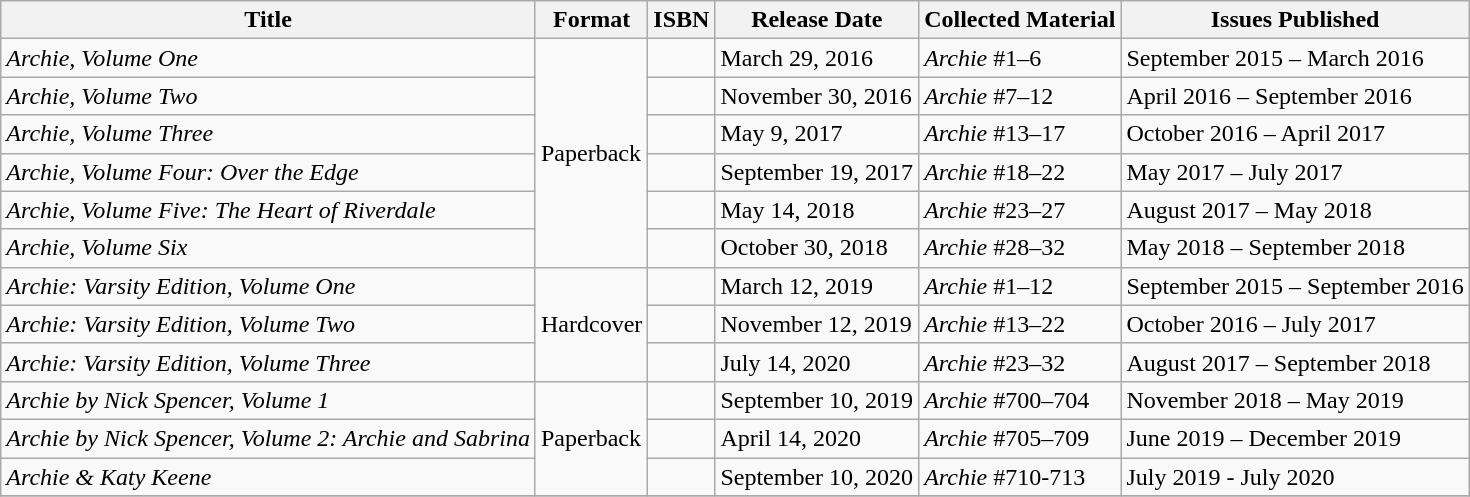<table class="wikitable">
<tr>
<th>Title</th>
<th>Format</th>
<th>ISBN</th>
<th>Release Date</th>
<th>Collected Material</th>
<th>Issues Published</th>
</tr>
<tr>
<td><em>Archie, Volume One</em></td>
<td rowspan="6">Paperback</td>
<td></td>
<td>March 29, 2016</td>
<td><em>Archie</em> #1–6</td>
<td>September 2015 – March 2016</td>
</tr>
<tr>
<td><em>Archie, Volume Two</em></td>
<td></td>
<td>November 30, 2016</td>
<td><em>Archie</em> #7–12</td>
<td>April 2016 – September 2016</td>
</tr>
<tr>
<td><em>Archie, Volume Three</em></td>
<td></td>
<td>May 9, 2017</td>
<td><em>Archie</em> #13–17</td>
<td>October 2016 – April 2017</td>
</tr>
<tr>
<td><em>Archie, Volume Four: Over the Edge</em></td>
<td></td>
<td>September 19, 2017</td>
<td><em>Archie</em> #18–22</td>
<td>May 2017 – July 2017</td>
</tr>
<tr>
<td><em>Archie, Volume Five: The Heart of Riverdale</em></td>
<td></td>
<td>May 14, 2018</td>
<td><em>Archie</em> #23–27</td>
<td>August 2017 – May 2018</td>
</tr>
<tr>
<td><em>Archie, Volume Six</em></td>
<td></td>
<td>October 30, 2018</td>
<td><em>Archie</em> #28–32</td>
<td>May 2018 – September 2018</td>
</tr>
<tr>
<td><em>Archie: Varsity Edition, Volume One</em></td>
<td rowspan="3">Hardcover</td>
<td></td>
<td>March 12, 2019</td>
<td><em>Archie</em> #1–12</td>
<td>September 2015 – September 2016</td>
</tr>
<tr>
<td><em>Archie: Varsity Edition, Volume Two</em></td>
<td></td>
<td>November 12, 2019</td>
<td><em>Archie</em> #13–22</td>
<td>October 2016 – July 2017</td>
</tr>
<tr>
<td><em>Archie: Varsity Edition, Volume Three</em></td>
<td></td>
<td>July 14, 2020</td>
<td><em>Archie</em> #23–32</td>
<td>August 2017 – September 2018</td>
</tr>
<tr>
<td><em>Archie by Nick Spencer, Volume 1</em></td>
<td rowspan="3">Paperback</td>
<td></td>
<td>September 10, 2019</td>
<td><em>Archie</em> #700–704</td>
<td>November 2018 – May 2019</td>
</tr>
<tr>
<td><em>Archie by Nick Spencer, Volume 2: Archie and Sabrina</em></td>
<td></td>
<td>April 14, 2020</td>
<td><em>Archie</em> #705–709</td>
<td>June 2019 – December 2019</td>
</tr>
<tr>
<td><em>Archie & Katy Keene</em></td>
<td></td>
<td>September 10, 2020</td>
<td><em>Archie</em> #710-713</td>
<td>July 2019 - July 2020</td>
</tr>
<tr>
</tr>
</table>
